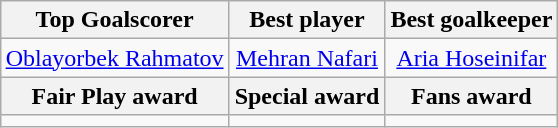<table class="wikitable" style="text-align: center; margin: 0 auto;">
<tr>
<th>Top Goalscorer</th>
<th>Best player</th>
<th>Best goalkeeper</th>
</tr>
<tr>
<td> <a href='#'>Oblayorbek Rahmatov</a></td>
<td> <a href='#'>Mehran Nafari</a></td>
<td> <a href='#'>Aria Hoseinifar</a></td>
</tr>
<tr>
<th>Fair Play award</th>
<th>Special award</th>
<th>Fans award</th>
</tr>
<tr>
<td></td>
<td></td>
<td></td>
</tr>
</table>
